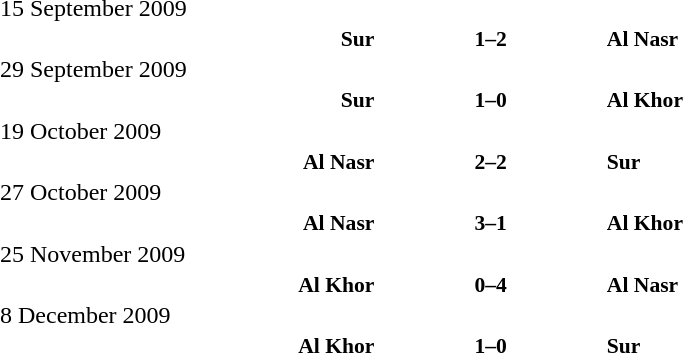<table width=100% cellspacing=1>
<tr>
<th width=20%></th>
<th width=12%></th>
<th width=20%></th>
<th></th>
</tr>
<tr>
<td>15 September 2009</td>
</tr>
<tr style=font-size:90%>
<td align=right><strong>Sur</strong></td>
<td align=center><strong>1–2</strong></td>
<td><strong>Al Nasr</strong></td>
<td></td>
<td></td>
</tr>
<tr>
<td>29 September 2009</td>
</tr>
<tr style=font-size:90%>
<td align=right><strong>Sur</strong></td>
<td align=center><strong>1–0</strong></td>
<td><strong>Al Khor</strong></td>
<td></td>
<td></td>
</tr>
<tr>
<td>19 October 2009</td>
</tr>
<tr style=font-size:90%>
<td align=right><strong>Al Nasr</strong></td>
<td align=center><strong>2–2</strong></td>
<td><strong>Sur</strong></td>
<td></td>
<td></td>
</tr>
<tr>
<td>27 October 2009</td>
</tr>
<tr style=font-size:90%>
<td align=right><strong>Al Nasr</strong></td>
<td align=center><strong>3–1</strong></td>
<td><strong>Al Khor</strong></td>
<td></td>
<td></td>
</tr>
<tr>
<td>25 November 2009</td>
</tr>
<tr style=font-size:90%>
<td align=right><strong>Al Khor</strong></td>
<td align=center><strong>0–4</strong></td>
<td><strong>Al Nasr</strong></td>
<td></td>
<td></td>
</tr>
<tr>
<td>8 December 2009</td>
</tr>
<tr style=font-size:90%>
<td align=right><strong>Al Khor</strong></td>
<td align=center><strong>1–0</strong></td>
<td><strong>Sur</strong></td>
<td></td>
<td></td>
</tr>
</table>
